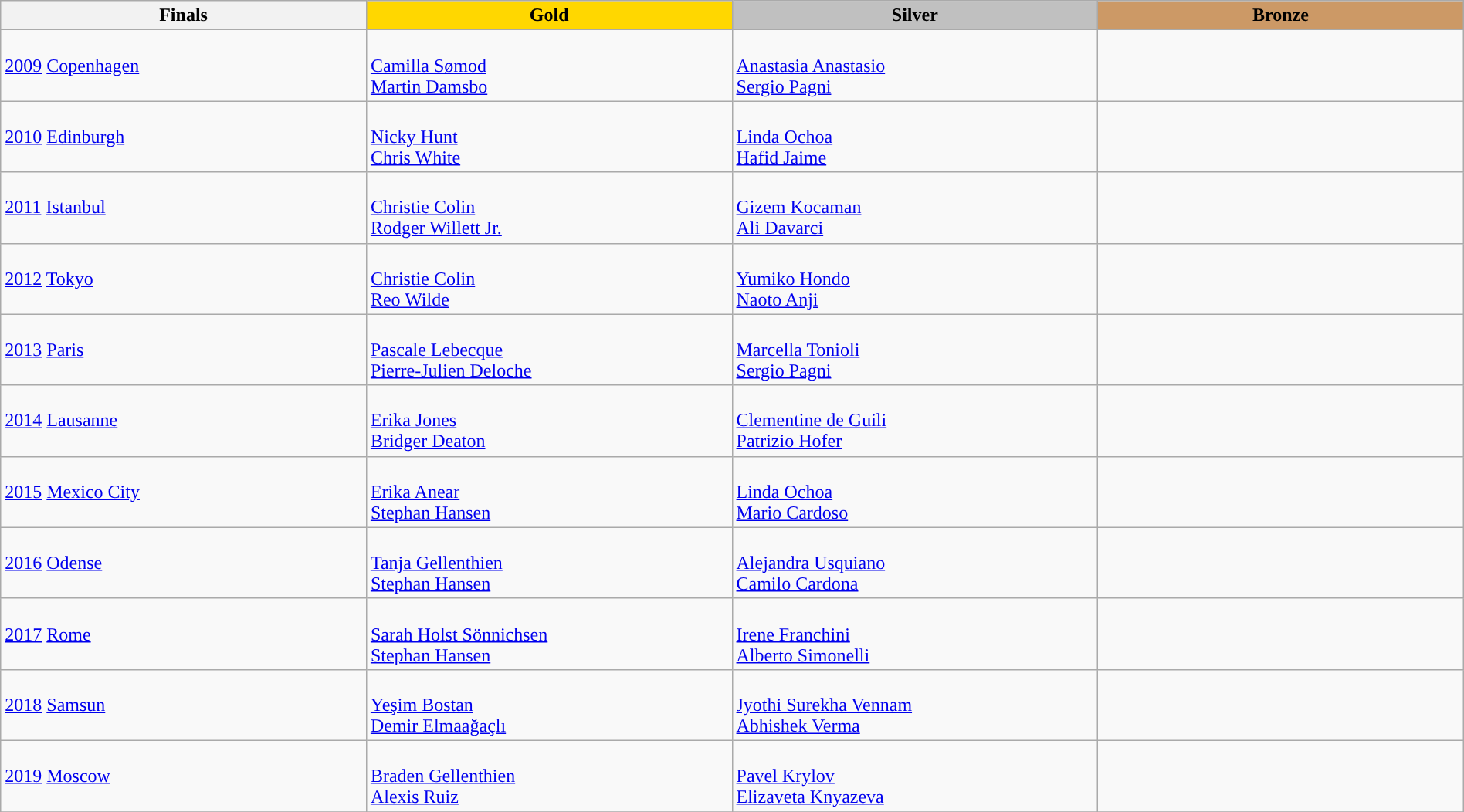<table class="wikitable" style="width:100%">
<tr>
<th style="width:25%;">Finals</th>
<th style="width:25%; background:gold">Gold</th>
<th style="width:25%; background:silver">Silver</th>
<th style="width:25%; background:#cc9966">Bronze</th>
</tr>
<tr>
<td> <a href='#'>2009</a> <a href='#'>Copenhagen</a></td>
<td> <br> <a href='#'>Camilla Sømod</a> <br> <a href='#'>Martin Damsbo</a></td>
<td> <br> <a href='#'>Anastasia Anastasio</a> <br> <a href='#'>Sergio Pagni</a></td>
<td></td>
</tr>
<tr>
<td> <a href='#'>2010</a> <a href='#'>Edinburgh</a></td>
<td> <br> <a href='#'>Nicky Hunt</a> <br> <a href='#'>Chris White</a></td>
<td> <br> <a href='#'>Linda Ochoa</a> <br> <a href='#'>Hafid Jaime</a></td>
<td></td>
</tr>
<tr>
<td> <a href='#'>2011</a> <a href='#'>Istanbul</a></td>
<td> <br> <a href='#'>Christie Colin</a> <br> <a href='#'>Rodger Willett Jr.</a></td>
<td> <br> <a href='#'>Gizem Kocaman</a> <br> <a href='#'>Ali Davarci</a></td>
<td></td>
</tr>
<tr>
<td> <a href='#'>2012</a> <a href='#'>Tokyo</a></td>
<td> <br> <a href='#'>Christie Colin</a> <br> <a href='#'>Reo Wilde</a></td>
<td> <br> <a href='#'>Yumiko Hondo</a> <br> <a href='#'>Naoto Anji</a></td>
<td></td>
</tr>
<tr>
<td> <a href='#'>2013</a> <a href='#'>Paris</a></td>
<td> <br> <a href='#'>Pascale Lebecque</a> <br> <a href='#'>Pierre-Julien Deloche</a></td>
<td> <br> <a href='#'>Marcella Tonioli</a> <br> <a href='#'>Sergio Pagni</a></td>
<td></td>
</tr>
<tr>
<td> <a href='#'>2014</a> <a href='#'>Lausanne</a></td>
<td> <br> <a href='#'>Erika Jones</a> <br> <a href='#'>Bridger Deaton</a></td>
<td> <br> <a href='#'>Clementine de Guili</a> <br> <a href='#'>Patrizio Hofer</a></td>
<td></td>
</tr>
<tr>
<td> <a href='#'>2015</a> <a href='#'>Mexico City</a></td>
<td> <br> <a href='#'>Erika Anear</a> <br> <a href='#'>Stephan Hansen</a></td>
<td> <br> <a href='#'>Linda Ochoa</a> <br> <a href='#'>Mario Cardoso</a></td>
<td></td>
</tr>
<tr>
<td> <a href='#'>2016</a> <a href='#'>Odense</a></td>
<td> <br> <a href='#'>Tanja Gellenthien</a> <br> <a href='#'>Stephan Hansen</a></td>
<td> <br> <a href='#'>Alejandra Usquiano</a> <br> <a href='#'>Camilo Cardona</a></td>
<td></td>
</tr>
<tr>
<td> <a href='#'>2017</a> <a href='#'>Rome</a></td>
<td> <br> <a href='#'>Sarah Holst Sönnichsen</a> <br> <a href='#'>Stephan Hansen</a></td>
<td> <br> <a href='#'>Irene Franchini</a> <br> <a href='#'>Alberto Simonelli</a></td>
<td></td>
</tr>
<tr>
<td> <a href='#'>2018</a> <a href='#'>Samsun</a></td>
<td> <br> <a href='#'>Yeşim Bostan</a> <br> <a href='#'>Demir Elmaağaçlı</a></td>
<td> <br> <a href='#'>Jyothi Surekha Vennam</a> <br> <a href='#'>Abhishek Verma</a></td>
<td></td>
</tr>
<tr>
<td> <a href='#'>2019</a> <a href='#'>Moscow</a></td>
<td> <br> <a href='#'>Braden Gellenthien</a> <br> <a href='#'>Alexis Ruiz</a></td>
<td> <br> <a href='#'>Pavel Krylov</a> <br> <a href='#'>Elizaveta Knyazeva</a></td>
<td></td>
</tr>
<tr>
</tr>
</table>
